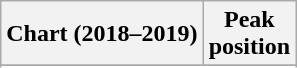<table class="wikitable sortable plainrowheaders" style="text-align:center">
<tr>
<th scope="col">Chart (2018–2019)</th>
<th scope="col">Peak<br> position</th>
</tr>
<tr>
</tr>
<tr>
</tr>
<tr>
</tr>
</table>
